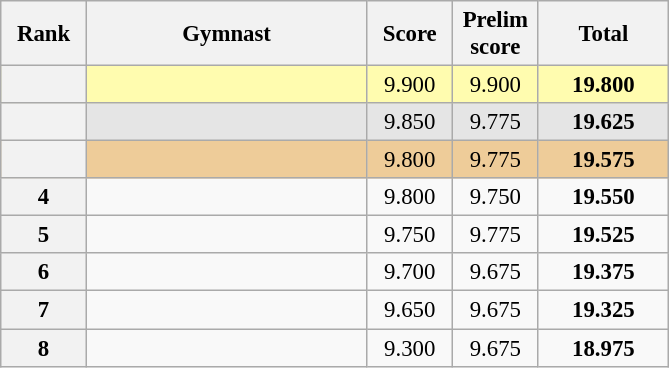<table class="wikitable sortable" style="text-align:center; font-size:95%">
<tr>
<th scope="col" style="width:50px;">Rank</th>
<th scope="col" style="width:180px;">Gymnast</th>
<th scope="col" style="width:50px;">Score</th>
<th scope="col" style="width:50px;">Prelim score</th>
<th scope="col" style="width:80px;">Total</th>
</tr>
<tr style="background:#fffcaf;">
<th scope=row style="text-align:center"></th>
<td style="text-align:left;"></td>
<td>9.900</td>
<td>9.900</td>
<td><strong>19.800</strong></td>
</tr>
<tr style="background:#e5e5e5;">
<th scope=row style="text-align:center"></th>
<td style="text-align:left;"></td>
<td>9.850</td>
<td>9.775</td>
<td><strong>19.625</strong></td>
</tr>
<tr style="background:#ec9;">
<th scope=row style="text-align:center"></th>
<td style="text-align:left;"></td>
<td>9.800</td>
<td>9.775</td>
<td><strong>19.575</strong></td>
</tr>
<tr>
<th scope=row style="text-align:center">4</th>
<td style="text-align:left;"></td>
<td>9.800</td>
<td>9.750</td>
<td><strong>19.550</strong></td>
</tr>
<tr>
<th scope=row style="text-align:center">5</th>
<td style="text-align:left;"></td>
<td>9.750</td>
<td>9.775</td>
<td><strong>19.525</strong></td>
</tr>
<tr>
<th scope=row style="text-align:center">6</th>
<td style="text-align:left;"></td>
<td>9.700</td>
<td>9.675</td>
<td><strong>19.375</strong></td>
</tr>
<tr>
<th scope=row style="text-align:center">7</th>
<td style="text-align:left;"></td>
<td>9.650</td>
<td>9.675</td>
<td><strong>19.325</strong></td>
</tr>
<tr>
<th scope=row style="text-align:center">8</th>
<td style="text-align:left;"></td>
<td>9.300</td>
<td>9.675</td>
<td><strong>18.975</strong></td>
</tr>
</table>
